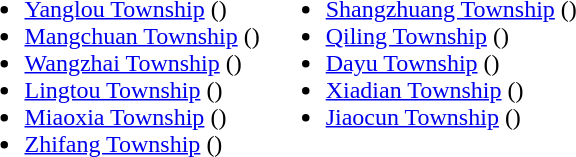<table>
<tr>
<td valign="top"><br><ul><li><a href='#'>Yanglou Township</a> ()</li><li><a href='#'>Mangchuan Township</a> ()</li><li><a href='#'>Wangzhai Township</a> ()</li><li><a href='#'>Lingtou Township</a> ()</li><li><a href='#'>Miaoxia Township</a> ()</li><li><a href='#'>Zhifang Township</a> ()</li></ul></td>
<td valign="top"><br><ul><li><a href='#'>Shangzhuang Township</a> ()</li><li><a href='#'>Qiling Township</a> ()</li><li><a href='#'>Dayu Township</a> ()</li><li><a href='#'>Xiadian Township</a> ()</li><li><a href='#'>Jiaocun Township</a> ()</li></ul></td>
</tr>
</table>
